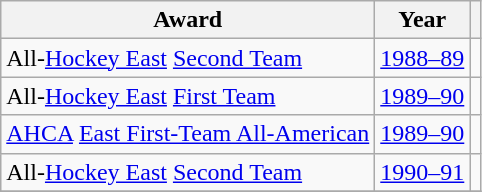<table class="wikitable">
<tr>
<th>Award</th>
<th>Year</th>
<th></th>
</tr>
<tr>
<td>All-<a href='#'>Hockey East</a> <a href='#'>Second Team</a></td>
<td><a href='#'>1988–89</a></td>
<td></td>
</tr>
<tr>
<td>All-<a href='#'>Hockey East</a> <a href='#'>First Team</a></td>
<td><a href='#'>1989–90</a></td>
<td></td>
</tr>
<tr>
<td><a href='#'>AHCA</a> <a href='#'>East First-Team All-American</a></td>
<td><a href='#'>1989–90</a></td>
<td></td>
</tr>
<tr>
<td>All-<a href='#'>Hockey East</a> <a href='#'>Second Team</a></td>
<td><a href='#'>1990–91</a></td>
<td></td>
</tr>
<tr>
</tr>
</table>
